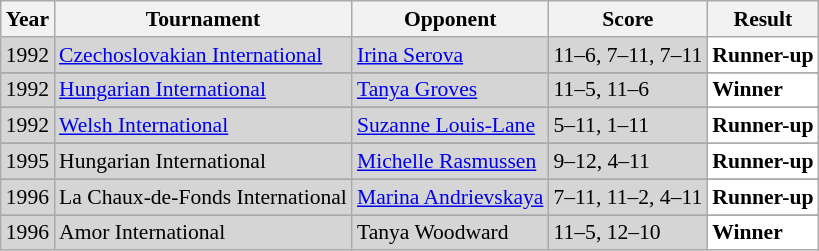<table class="sortable wikitable" style="font-size:90%;">
<tr>
<th>Year</th>
<th>Tournament</th>
<th>Opponent</th>
<th>Score</th>
<th>Result</th>
</tr>
<tr style="background:#D5D5D5">
<td align="center">1992</td>
<td align="left"><a href='#'>Czechoslovakian International</a></td>
<td align="left"> <a href='#'>Irina Serova</a></td>
<td align="left">11–6, 7–11, 7–11</td>
<td style="text-align:left; background:white"> <strong>Runner-up</strong></td>
</tr>
<tr>
</tr>
<tr style="background:#D5D5D5">
<td align="center">1992</td>
<td align="left"><a href='#'>Hungarian International</a></td>
<td align="left"> <a href='#'>Tanya Groves</a></td>
<td align="left">11–5, 11–6</td>
<td style="text-align:left; background:white"> <strong>Winner</strong></td>
</tr>
<tr>
</tr>
<tr style="background:#D5D5D5">
<td align="center">1992</td>
<td align="left"><a href='#'>Welsh International</a></td>
<td align="left"> <a href='#'>Suzanne Louis-Lane</a></td>
<td align="left">5–11, 1–11</td>
<td style="text-align:left; background:white"> <strong>Runner-up</strong></td>
</tr>
<tr>
</tr>
<tr style="background:#D5D5D5">
<td align="center">1995</td>
<td align="left">Hungarian International</td>
<td align="left"> <a href='#'>Michelle Rasmussen</a></td>
<td align="left">9–12, 4–11</td>
<td style="text-align:left; background:white"> <strong>Runner-up</strong></td>
</tr>
<tr>
</tr>
<tr style="background:#D5D5D5">
<td align="center">1996</td>
<td align="left">La Chaux-de-Fonds International</td>
<td align="left"> <a href='#'>Marina Andrievskaya</a></td>
<td align="left">7–11, 11–2, 4–11</td>
<td style="text-align:left; background:white"> <strong>Runner-up</strong></td>
</tr>
<tr>
</tr>
<tr style="background:#D5D5D5">
<td align="center">1996</td>
<td align="left">Amor International</td>
<td align="left"> Tanya Woodward</td>
<td align="left">11–5, 12–10</td>
<td style="text-align:left; background:white"> <strong>Winner</strong></td>
</tr>
</table>
